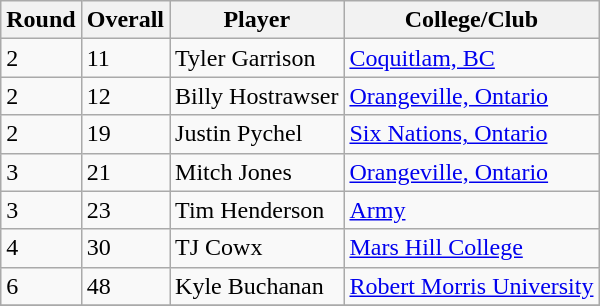<table class="wikitable">
<tr>
<th>Round</th>
<th>Overall</th>
<th>Player</th>
<th>College/Club</th>
</tr>
<tr>
<td>2</td>
<td>11</td>
<td>Tyler Garrison</td>
<td><a href='#'>Coquitlam, BC</a></td>
</tr>
<tr>
<td>2</td>
<td>12</td>
<td>Billy Hostrawser</td>
<td><a href='#'>Orangeville, Ontario</a></td>
</tr>
<tr>
<td>2</td>
<td>19</td>
<td>Justin Pychel</td>
<td><a href='#'>Six Nations, Ontario</a></td>
</tr>
<tr>
<td>3</td>
<td>21</td>
<td>Mitch Jones</td>
<td><a href='#'>Orangeville, Ontario</a></td>
</tr>
<tr>
<td>3</td>
<td>23</td>
<td>Tim Henderson</td>
<td><a href='#'>Army</a></td>
</tr>
<tr>
<td>4</td>
<td>30</td>
<td>TJ Cowx</td>
<td><a href='#'>Mars Hill College</a></td>
</tr>
<tr>
<td>6</td>
<td>48</td>
<td>Kyle Buchanan</td>
<td><a href='#'>Robert Morris University</a></td>
</tr>
<tr>
</tr>
</table>
